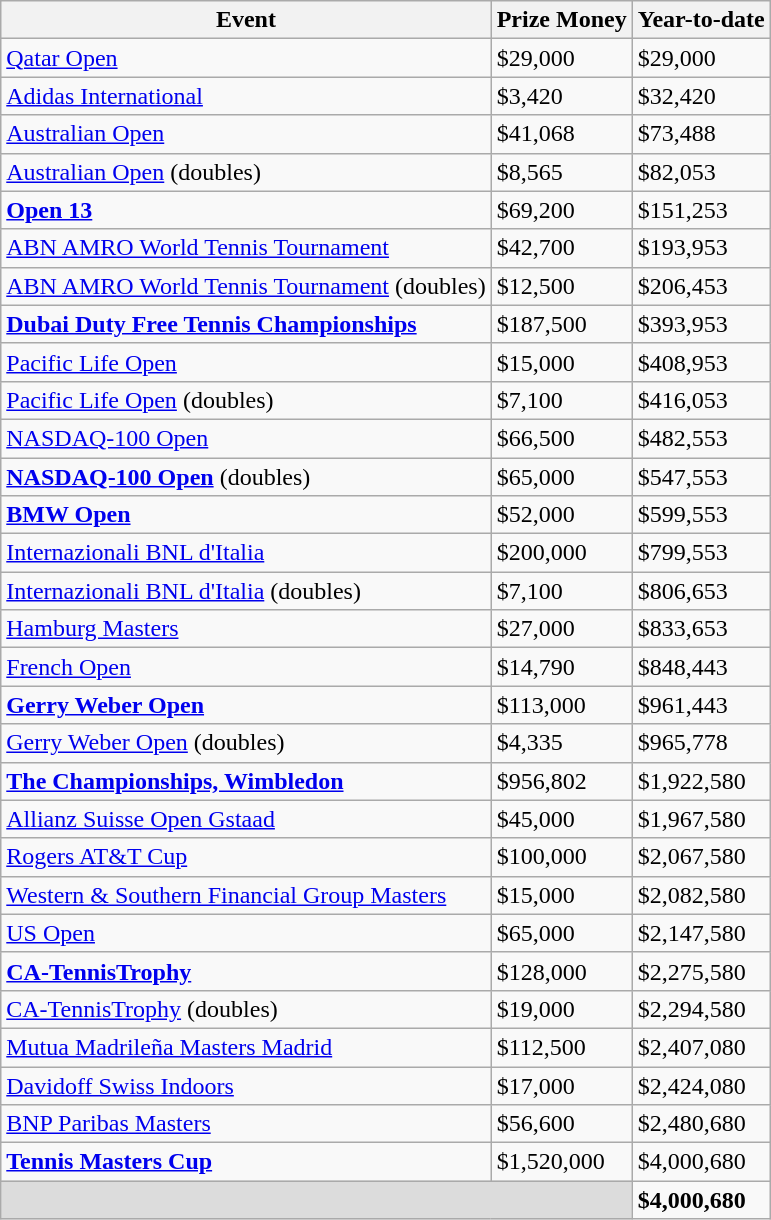<table class="wikitable sortable">
<tr>
<th>Event</th>
<th>Prize Money</th>
<th>Year-to-date</th>
</tr>
<tr>
<td><a href='#'>Qatar Open</a></td>
<td>$29,000</td>
<td>$29,000</td>
</tr>
<tr>
<td><a href='#'>Adidas International</a></td>
<td>$3,420</td>
<td>$32,420</td>
</tr>
<tr>
<td><a href='#'>Australian Open</a></td>
<td>$41,068</td>
<td>$73,488</td>
</tr>
<tr>
<td><a href='#'>Australian Open</a> (doubles)</td>
<td>$8,565</td>
<td>$82,053</td>
</tr>
<tr>
<td><strong><a href='#'>Open 13</a></strong></td>
<td>$69,200</td>
<td>$151,253</td>
</tr>
<tr>
<td><a href='#'>ABN AMRO World Tennis Tournament</a></td>
<td>$42,700</td>
<td>$193,953</td>
</tr>
<tr>
<td><a href='#'>ABN AMRO World Tennis Tournament</a> (doubles)</td>
<td>$12,500</td>
<td>$206,453</td>
</tr>
<tr>
<td><strong><a href='#'>Dubai Duty Free Tennis Championships</a></strong></td>
<td>$187,500</td>
<td>$393,953</td>
</tr>
<tr>
<td><a href='#'>Pacific Life Open</a></td>
<td>$15,000</td>
<td>$408,953</td>
</tr>
<tr>
<td><a href='#'>Pacific Life Open</a> (doubles)</td>
<td>$7,100</td>
<td>$416,053</td>
</tr>
<tr>
<td><a href='#'>NASDAQ-100 Open</a></td>
<td>$66,500</td>
<td>$482,553</td>
</tr>
<tr>
<td><strong><a href='#'>NASDAQ-100 Open</a></strong> (doubles)</td>
<td>$65,000</td>
<td>$547,553</td>
</tr>
<tr>
<td><strong><a href='#'>BMW Open</a></strong></td>
<td>$52,000</td>
<td>$599,553</td>
</tr>
<tr>
<td><a href='#'>Internazionali BNL d'Italia</a></td>
<td>$200,000</td>
<td>$799,553</td>
</tr>
<tr>
<td><a href='#'>Internazionali BNL d'Italia</a> (doubles)</td>
<td>$7,100</td>
<td>$806,653</td>
</tr>
<tr>
<td><a href='#'>Hamburg Masters</a></td>
<td>$27,000</td>
<td>$833,653</td>
</tr>
<tr>
<td><a href='#'>French Open</a></td>
<td>$14,790</td>
<td>$848,443</td>
</tr>
<tr>
<td><strong><a href='#'>Gerry Weber Open</a></strong></td>
<td>$113,000</td>
<td>$961,443</td>
</tr>
<tr>
<td><a href='#'>Gerry Weber Open</a> (doubles)</td>
<td>$4,335</td>
<td>$965,778</td>
</tr>
<tr>
<td><strong><a href='#'>The Championships, Wimbledon</a></strong></td>
<td>$956,802</td>
<td>$1,922,580</td>
</tr>
<tr>
<td><a href='#'>Allianz Suisse Open Gstaad</a></td>
<td>$45,000</td>
<td>$1,967,580</td>
</tr>
<tr>
<td><a href='#'>Rogers AT&T Cup</a></td>
<td>$100,000</td>
<td>$2,067,580</td>
</tr>
<tr>
<td><a href='#'>Western & Southern Financial Group Masters</a></td>
<td>$15,000</td>
<td>$2,082,580</td>
</tr>
<tr>
<td><a href='#'>US Open</a></td>
<td>$65,000</td>
<td>$2,147,580</td>
</tr>
<tr>
<td><strong><a href='#'>CA-TennisTrophy</a></strong></td>
<td>$128,000</td>
<td>$2,275,580</td>
</tr>
<tr>
<td><a href='#'>CA-TennisTrophy</a> (doubles)</td>
<td>$19,000</td>
<td>$2,294,580</td>
</tr>
<tr>
<td><a href='#'>Mutua Madrileña Masters Madrid</a></td>
<td>$112,500</td>
<td>$2,407,080</td>
</tr>
<tr>
<td><a href='#'>Davidoff Swiss Indoors</a></td>
<td>$17,000</td>
<td>$2,424,080</td>
</tr>
<tr>
<td><a href='#'>BNP Paribas Masters</a></td>
<td>$56,600</td>
<td>$2,480,680</td>
</tr>
<tr>
<td><strong><a href='#'>Tennis Masters Cup</a></strong></td>
<td>$1,520,000</td>
<td>$4,000,680</td>
</tr>
<tr class="sortbottom">
<td colspan="2" style="background:#dcdcdc;"></td>
<td><strong>$4,000,680</strong></td>
</tr>
</table>
